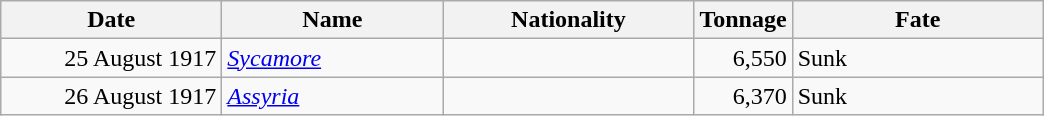<table class="wikitable sortable">
<tr>
<th width="140px">Date</th>
<th width="140px">Name</th>
<th width="160px">Nationality</th>
<th width="25px">Tonnage</th>
<th width="160px">Fate</th>
</tr>
<tr>
<td align="right">25 August 1917</td>
<td align="left"><a href='#'><em>Sycamore</em></a></td>
<td align="left"></td>
<td align="right">6,550</td>
<td align="left">Sunk</td>
</tr>
<tr>
<td align="right">26 August 1917</td>
<td align="left"><a href='#'><em>Assyria</em></a></td>
<td align="left"></td>
<td align="right">6,370</td>
<td align="left">Sunk</td>
</tr>
</table>
